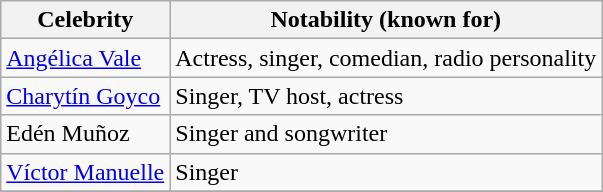<table class="wikitable">
<tr>
<th>Celebrity</th>
<th>Notability (known for)</th>
</tr>
<tr>
<td><a href='#'>Angélica Vale</a></td>
<td>Actress, singer, comedian, radio personality</td>
</tr>
<tr>
<td><a href='#'>Charytín Goyco</a></td>
<td>Singer, TV host, actress</td>
</tr>
<tr>
<td>Edén Muñoz</td>
<td>Singer and songwriter</td>
</tr>
<tr>
<td><a href='#'>Víctor Manuelle</a></td>
<td>Singer</td>
</tr>
<tr>
</tr>
</table>
